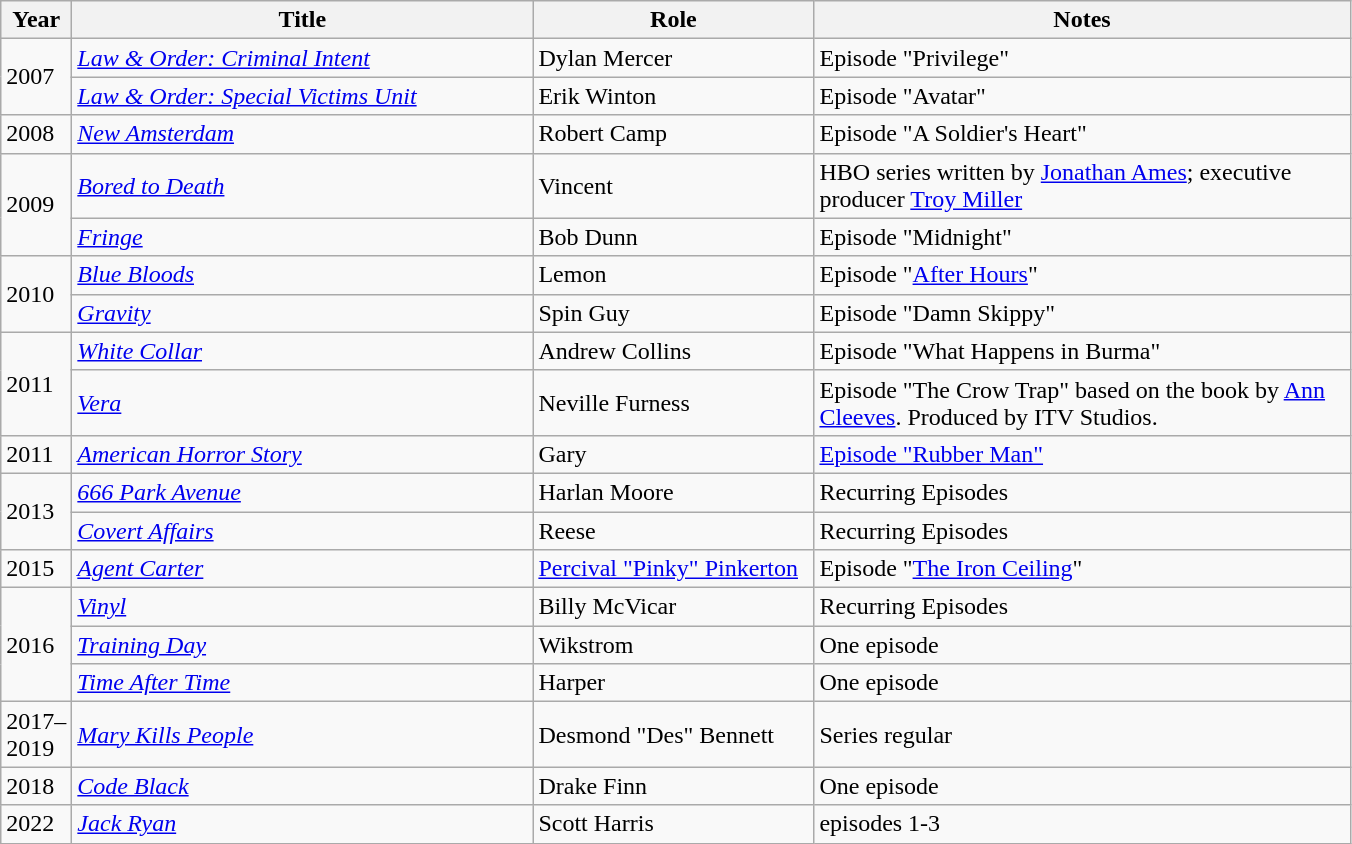<table class="wikitable">
<tr>
<th width=20>Year</th>
<th width=300>Title</th>
<th width=180>Role</th>
<th width=350>Notes</th>
</tr>
<tr>
<td rowspan="2">2007</td>
<td><em><a href='#'>Law & Order: Criminal Intent</a></em></td>
<td>Dylan Mercer</td>
<td>Episode "Privilege"</td>
</tr>
<tr>
<td><em><a href='#'>Law & Order: Special Victims Unit</a></em></td>
<td>Erik Winton</td>
<td>Episode "Avatar"</td>
</tr>
<tr>
<td>2008</td>
<td><em><a href='#'>New Amsterdam</a></em></td>
<td>Robert Camp</td>
<td>Episode "A Soldier's Heart"</td>
</tr>
<tr>
<td rowspan="2">2009</td>
<td><em><a href='#'>Bored to Death</a></em></td>
<td>Vincent</td>
<td>HBO series written by <a href='#'>Jonathan Ames</a>; executive producer <a href='#'>Troy Miller</a></td>
</tr>
<tr>
<td><em><a href='#'>Fringe</a></em></td>
<td>Bob Dunn</td>
<td>Episode "Midnight"</td>
</tr>
<tr>
<td rowspan="2">2010</td>
<td><em><a href='#'>Blue Bloods</a></em></td>
<td>Lemon</td>
<td>Episode "<a href='#'>After Hours</a>"</td>
</tr>
<tr>
<td><em><a href='#'>Gravity</a></em></td>
<td>Spin Guy</td>
<td>Episode "Damn Skippy"</td>
</tr>
<tr>
<td rowspan="2">2011</td>
<td><em><a href='#'>White Collar</a></em></td>
<td>Andrew Collins</td>
<td>Episode "What Happens in Burma"</td>
</tr>
<tr>
<td><em><a href='#'>Vera</a></em></td>
<td>Neville Furness</td>
<td>Episode "The Crow Trap" based on the book by <a href='#'>Ann Cleeves</a>. Produced by ITV Studios.</td>
</tr>
<tr>
<td>2011</td>
<td><em><a href='#'>American Horror Story</a></em></td>
<td>Gary</td>
<td><a href='#'>Episode "Rubber Man"</a></td>
</tr>
<tr>
<td rowspan="2">2013</td>
<td><em><a href='#'>666 Park Avenue</a></em></td>
<td>Harlan Moore</td>
<td>Recurring Episodes</td>
</tr>
<tr>
<td><em><a href='#'>Covert Affairs</a></em></td>
<td>Reese</td>
<td>Recurring Episodes</td>
</tr>
<tr>
<td>2015</td>
<td><em><a href='#'>Agent Carter</a></em></td>
<td><a href='#'>Percival "Pinky" Pinkerton</a></td>
<td>Episode "<a href='#'>The Iron Ceiling</a>"</td>
</tr>
<tr>
<td rowspan="3">2016</td>
<td><em><a href='#'>Vinyl</a></em></td>
<td>Billy McVicar</td>
<td>Recurring Episodes</td>
</tr>
<tr>
<td><em><a href='#'>Training Day</a></em></td>
<td>Wikstrom</td>
<td>One episode</td>
</tr>
<tr>
<td><em><a href='#'>Time After Time</a></em></td>
<td>Harper</td>
<td>One episode</td>
</tr>
<tr>
<td>2017–2019</td>
<td><em><a href='#'>Mary Kills People</a></em></td>
<td>Desmond "Des" Bennett</td>
<td>Series regular</td>
</tr>
<tr>
<td>2018</td>
<td><em><a href='#'>Code Black</a></em></td>
<td>Drake Finn</td>
<td>One episode</td>
</tr>
<tr>
<td>2022</td>
<td><em><a href='#'>Jack Ryan</a></em></td>
<td>Scott Harris</td>
<td>episodes 1-3</td>
</tr>
</table>
